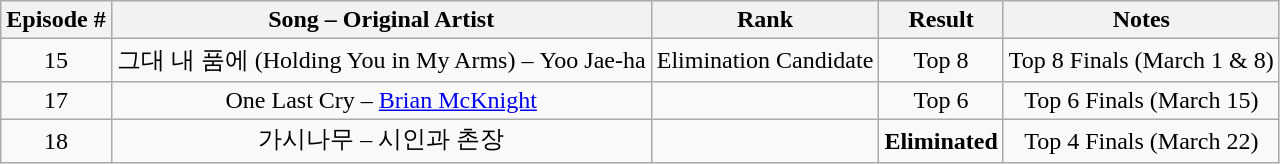<table class="wikitable" style="text-align: center;">
<tr>
<th>Episode #</th>
<th>Song – Original Artist</th>
<th>Rank</th>
<th>Result</th>
<th>Notes</th>
</tr>
<tr>
<td>15</td>
<td>그대 내 품에 (Holding You in My Arms) – Yoo Jae-ha</td>
<td>Elimination Candidate</td>
<td>Top 8</td>
<td>Top 8 Finals (March 1 & 8)</td>
</tr>
<tr>
<td>17</td>
<td>One Last Cry – <a href='#'>Brian McKnight</a></td>
<td></td>
<td>Top 6</td>
<td>Top 6 Finals (March 15)</td>
</tr>
<tr>
<td>18</td>
<td>가시나무 – 시인과 촌장</td>
<td></td>
<td><span><strong>Eliminated</strong></span></td>
<td>Top 4 Finals (March 22)</td>
</tr>
</table>
